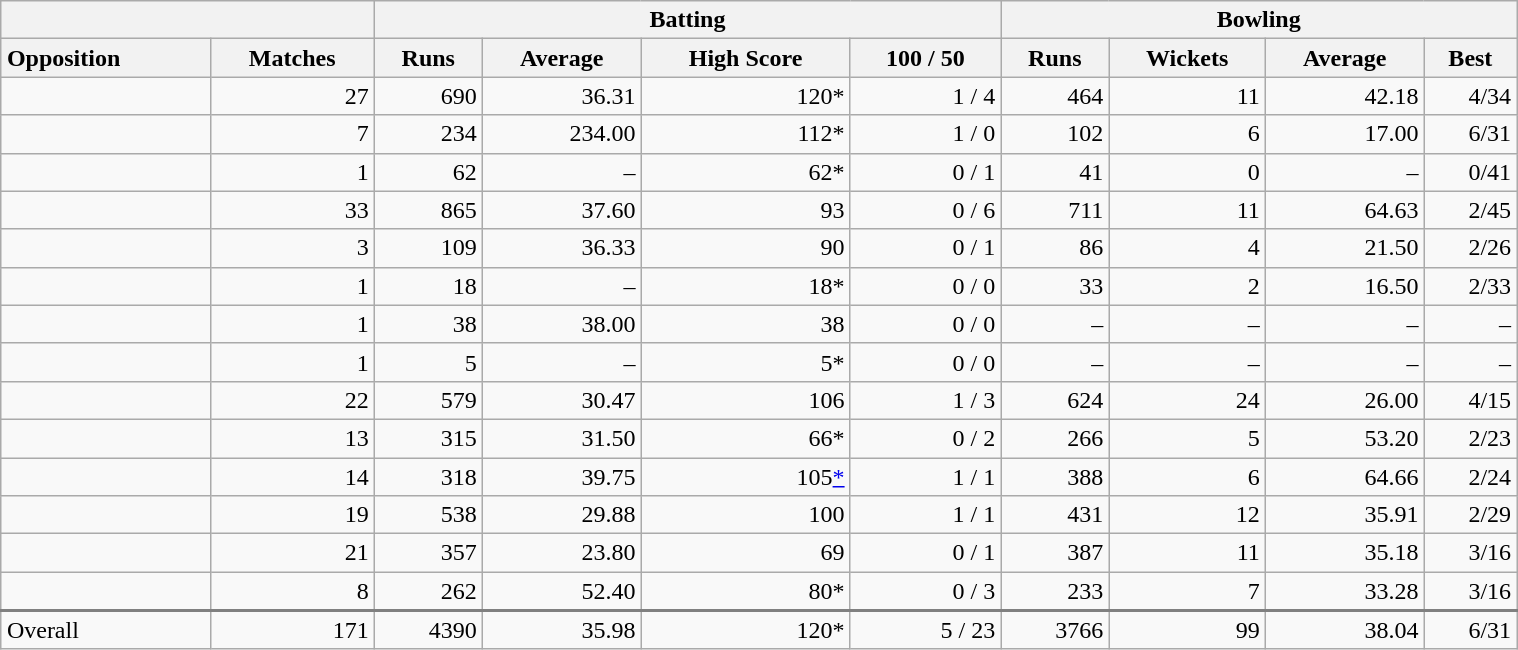<table class="wikitable"  style="margin:1em auto 1em auto; width:80%;">
<tr>
<th colspan=2> </th>
<th colspan=4>Batting</th>
<th colspan=4>Bowling</th>
</tr>
<tr>
<th style="text-align:left;">Opposition</th>
<th>Matches</th>
<th>Runs</th>
<th>Average</th>
<th>High Score</th>
<th>100 / 50</th>
<th>Runs</th>
<th>Wickets</th>
<th>Average</th>
<th>Best</th>
</tr>
<tr style="text-align:right;">
<td style="text-align:left;"></td>
<td>27</td>
<td>690</td>
<td>36.31</td>
<td>120*</td>
<td>1 / 4</td>
<td>464</td>
<td>11</td>
<td>42.18</td>
<td>4/34</td>
</tr>
<tr style="text-align:right;">
<td style="text-align:left;"></td>
<td>7</td>
<td>234</td>
<td>234.00</td>
<td>112*</td>
<td>1 / 0</td>
<td>102</td>
<td>6</td>
<td>17.00</td>
<td>6/31</td>
</tr>
<tr style="text-align:right;">
<td style="text-align:left;"></td>
<td>1</td>
<td>62</td>
<td>–</td>
<td>62*</td>
<td>0 / 1</td>
<td>41</td>
<td>0</td>
<td>–</td>
<td>0/41</td>
</tr>
<tr style="text-align:right;">
<td style="text-align:left;"></td>
<td>33</td>
<td>865</td>
<td>37.60</td>
<td>93</td>
<td>0 / 6</td>
<td>711</td>
<td>11</td>
<td>64.63</td>
<td>2/45</td>
</tr>
<tr style="text-align:right;">
<td style="text-align:left;"></td>
<td>3</td>
<td>109</td>
<td>36.33</td>
<td>90</td>
<td>0 / 1</td>
<td>86</td>
<td>4</td>
<td>21.50</td>
<td>2/26</td>
</tr>
<tr style="text-align:right;">
<td style="text-align:left;"></td>
<td>1</td>
<td>18</td>
<td>–</td>
<td>18*</td>
<td>0 / 0</td>
<td>33</td>
<td>2</td>
<td>16.50</td>
<td>2/33</td>
</tr>
<tr style="text-align:right;">
<td style="text-align:left;"></td>
<td>1</td>
<td>38</td>
<td>38.00</td>
<td>38</td>
<td>0 / 0</td>
<td>–</td>
<td>–</td>
<td>–</td>
<td>–</td>
</tr>
<tr style="text-align:right;">
<td style="text-align:left;"></td>
<td>1</td>
<td>5</td>
<td>–</td>
<td>5*</td>
<td>0 / 0</td>
<td>–</td>
<td>–</td>
<td>–</td>
<td>–</td>
</tr>
<tr style="text-align:right;">
<td style="text-align:left;"></td>
<td>22</td>
<td>579</td>
<td>30.47</td>
<td>106</td>
<td>1 / 3</td>
<td>624</td>
<td>24</td>
<td>26.00</td>
<td>4/15</td>
</tr>
<tr style="text-align:right;">
<td style="text-align:left;"></td>
<td>13</td>
<td>315</td>
<td>31.50</td>
<td>66*</td>
<td>0 / 2</td>
<td>266</td>
<td>5</td>
<td>53.20</td>
<td>2/23</td>
</tr>
<tr style="text-align:right;">
<td style="text-align:left;"></td>
<td>14</td>
<td>318</td>
<td>39.75</td>
<td>105<a href='#'>*</a></td>
<td>1 / 1</td>
<td>388</td>
<td>6</td>
<td>64.66</td>
<td>2/24</td>
</tr>
<tr style="text-align:right;">
<td style="text-align:left;"></td>
<td>19</td>
<td>538</td>
<td>29.88</td>
<td>100</td>
<td>1 / 1</td>
<td>431</td>
<td>12</td>
<td>35.91</td>
<td>2/29</td>
</tr>
<tr style="text-align:right;">
<td style="text-align:left;"></td>
<td>21</td>
<td>357</td>
<td>23.80</td>
<td>69</td>
<td>0 / 1</td>
<td>387</td>
<td>11</td>
<td>35.18</td>
<td>3/16</td>
</tr>
<tr style="text-align:right;">
<td style="text-align:left;"></td>
<td>8</td>
<td>262</td>
<td>52.40</td>
<td>80*</td>
<td>0 / 3</td>
<td>233</td>
<td>7</td>
<td>33.28</td>
<td>3/16</td>
</tr>
<tr style="text-align:right; border-top:solid 2px gray;">
<td style="text-align:left;">Overall</td>
<td>171</td>
<td>4390</td>
<td>35.98</td>
<td>120*</td>
<td>5 / 23</td>
<td>3766</td>
<td>99</td>
<td>38.04</td>
<td>6/31</td>
</tr>
</table>
